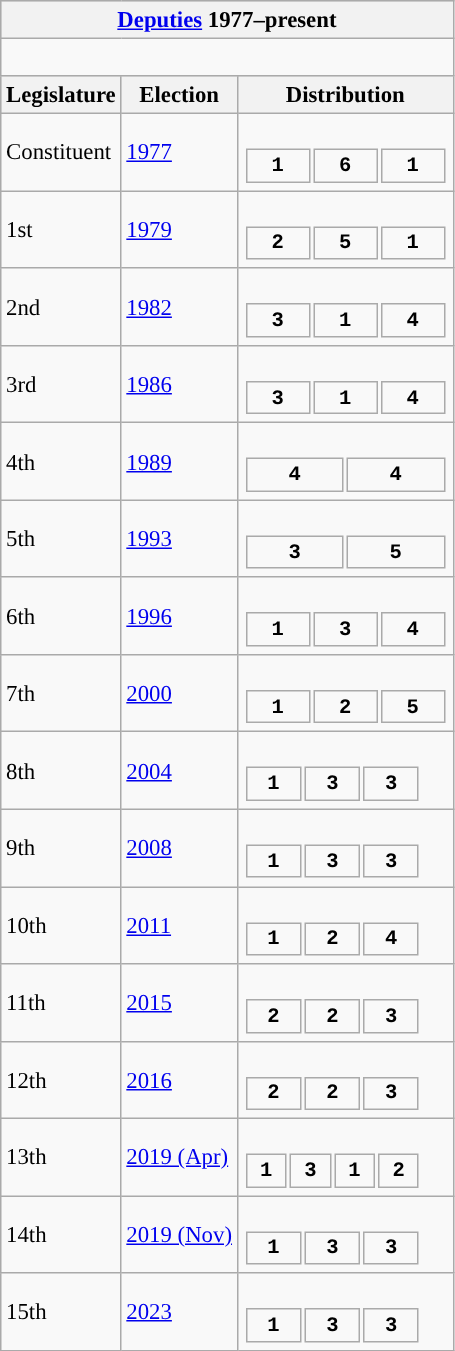<table class="wikitable" style="font-size:95%;">
<tr bgcolor="#CCCCCC">
<th colspan="3"><a href='#'>Deputies</a> 1977–present</th>
</tr>
<tr>
<td colspan="3"><br>













</td>
</tr>
<tr bgcolor="#CCCCCC">
<th>Legislature</th>
<th>Election</th>
<th>Distribution</th>
</tr>
<tr>
<td>Constituent</td>
<td><a href='#'>1977</a></td>
<td><br><table style="width:10em; font-size:90%; text-align:center; font-family:Courier New;">
<tr style="font-weight:bold">
<td style="background:">1</td>
<td style="background:">6</td>
<td style="background:">1</td>
</tr>
</table>
</td>
</tr>
<tr>
<td>1st</td>
<td><a href='#'>1979</a></td>
<td><br><table style="width:10em; font-size:90%; text-align:center; font-family:Courier New;">
<tr style="font-weight:bold">
<td style="background:">2</td>
<td style="background:">5</td>
<td style="background:">1</td>
</tr>
</table>
</td>
</tr>
<tr>
<td>2nd</td>
<td><a href='#'>1982</a></td>
<td><br><table style="width:10em; font-size:90%; text-align:center; font-family:Courier New;">
<tr style="font-weight:bold">
<td style="background:">3</td>
<td style="background:">1</td>
<td style="background:">4</td>
</tr>
</table>
</td>
</tr>
<tr>
<td>3rd</td>
<td><a href='#'>1986</a></td>
<td><br><table style="width:10em; font-size:90%; text-align:center; font-family:Courier New;">
<tr style="font-weight:bold">
<td style="background:">3</td>
<td style="background:">1</td>
<td style="background:">4</td>
</tr>
</table>
</td>
</tr>
<tr>
<td>4th</td>
<td><a href='#'>1989</a></td>
<td><br><table style="width:10em; font-size:90%; text-align:center; font-family:Courier New;">
<tr style="font-weight:bold">
<td style="background:">4</td>
<td style="background:">4</td>
</tr>
</table>
</td>
</tr>
<tr>
<td>5th</td>
<td><a href='#'>1993</a></td>
<td><br><table style="width:10em; font-size:90%; text-align:center; font-family:Courier New;">
<tr style="font-weight:bold">
<td style="background:">3</td>
<td style="background:">5</td>
</tr>
</table>
</td>
</tr>
<tr>
<td>6th</td>
<td><a href='#'>1996</a></td>
<td><br><table style="width:10em; font-size:90%; text-align:center; font-family:Courier New;">
<tr style="font-weight:bold">
<td style="background:">1</td>
<td style="background:">3</td>
<td style="background:">4</td>
</tr>
</table>
</td>
</tr>
<tr>
<td>7th</td>
<td><a href='#'>2000</a></td>
<td><br><table style="width:10em; font-size:90%; text-align:center; font-family:Courier New;">
<tr style="font-weight:bold">
<td style="background:">1</td>
<td style="background:">2</td>
<td style="background:">5</td>
</tr>
</table>
</td>
</tr>
<tr>
<td>8th</td>
<td><a href='#'>2004</a></td>
<td><br><table style="width:8.75em; font-size:90%; text-align:center; font-family:Courier New;">
<tr style="font-weight:bold">
<td style="background:">1</td>
<td style="background:">3</td>
<td style="background:">3</td>
</tr>
</table>
</td>
</tr>
<tr>
<td>9th</td>
<td><a href='#'>2008</a></td>
<td><br><table style="width:8.75em; font-size:90%; text-align:center; font-family:Courier New;">
<tr style="font-weight:bold">
<td style="background:">1</td>
<td style="background:">3</td>
<td style="background:">3</td>
</tr>
</table>
</td>
</tr>
<tr>
<td>10th</td>
<td><a href='#'>2011</a></td>
<td><br><table style="width:8.75em; font-size:90%; text-align:center; font-family:Courier New;">
<tr style="font-weight:bold">
<td style="background:">1</td>
<td style="background:">2</td>
<td style="background:">4</td>
</tr>
</table>
</td>
</tr>
<tr>
<td>11th</td>
<td><a href='#'>2015</a></td>
<td><br><table style="width:8.75em; font-size:90%; text-align:center; font-family:Courier New;">
<tr style="font-weight:bold">
<td style="background:">2</td>
<td style="background:">2</td>
<td style="background:">3</td>
</tr>
</table>
</td>
</tr>
<tr>
<td>12th</td>
<td><a href='#'>2016</a></td>
<td><br><table style="width:8.75em; font-size:90%; text-align:center; font-family:Courier New;">
<tr style="font-weight:bold">
<td style="background:">2</td>
<td style="background:">2</td>
<td style="background:">3</td>
</tr>
</table>
</td>
</tr>
<tr>
<td>13th</td>
<td><a href='#'>2019 (Apr)</a></td>
<td><br><table style="width:8.75em; font-size:90%; text-align:center; font-family:Courier New;">
<tr style="font-weight:bold">
<td style="background:">1</td>
<td style="background:">3</td>
<td style="background:">1</td>
<td style="background:">2</td>
</tr>
</table>
</td>
</tr>
<tr>
<td>14th</td>
<td><a href='#'>2019 (Nov)</a></td>
<td><br><table style="width:8.75em; font-size:90%; text-align:center; font-family:Courier New;">
<tr style="font-weight:bold">
<td style="background:">1</td>
<td style="background:">3</td>
<td style="background:">3</td>
</tr>
</table>
</td>
</tr>
<tr>
<td>15th</td>
<td><a href='#'>2023</a></td>
<td><br><table style="width:8.75em; font-size:90%; text-align:center; font-family:Courier New;">
<tr style="font-weight:bold">
<td style="background:">1</td>
<td style="background:">3</td>
<td style="background:">3</td>
</tr>
</table>
</td>
</tr>
</table>
